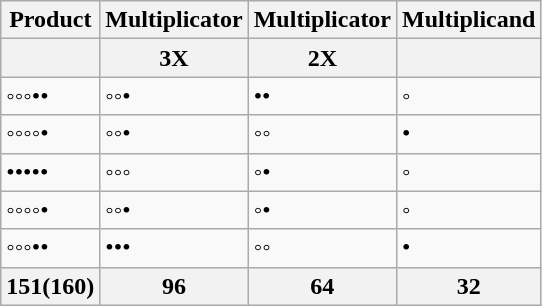<table class="wikitable">
<tr>
<th>Product</th>
<th>Multiplicator</th>
<th>Multiplicator</th>
<th>Multiplicand</th>
</tr>
<tr>
<th></th>
<th>3X</th>
<th>2X</th>
<th></th>
</tr>
<tr>
<td>◦◦◦••</td>
<td>◦◦•</td>
<td>••</td>
<td>◦</td>
</tr>
<tr>
<td>◦◦◦◦•</td>
<td>◦◦•</td>
<td>◦◦</td>
<td>•</td>
</tr>
<tr>
<td>•••••</td>
<td>◦◦◦</td>
<td>◦•</td>
<td>◦</td>
</tr>
<tr>
<td>◦◦◦◦•</td>
<td>◦◦•</td>
<td>◦•</td>
<td>◦</td>
</tr>
<tr>
<td>◦◦◦••</td>
<td>•••</td>
<td>◦◦</td>
<td>•</td>
</tr>
<tr>
<th>151(160)</th>
<th>96</th>
<th>64</th>
<th>32</th>
</tr>
</table>
